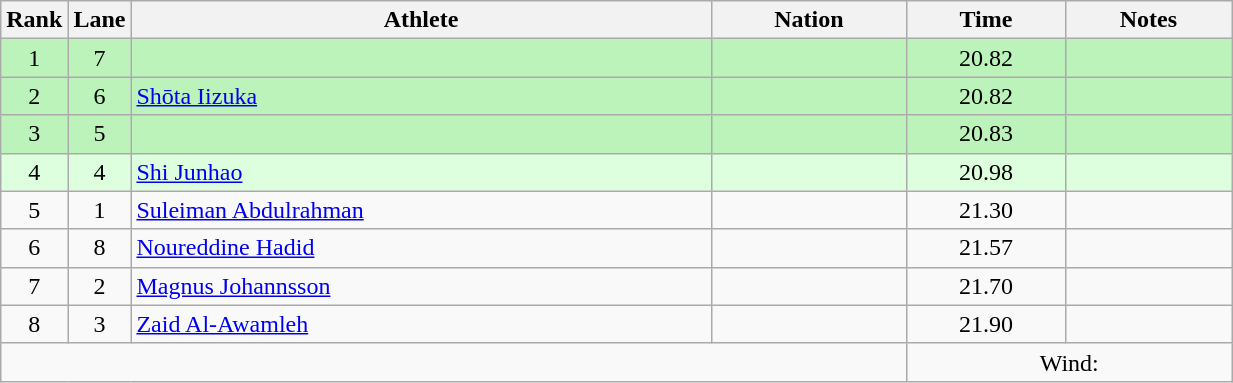<table class="wikitable sortable" style="text-align:center;width: 65%;">
<tr>
<th scope="col" style="width: 10px;">Rank</th>
<th scope="col" style="width: 10px;">Lane</th>
<th scope="col">Athlete</th>
<th scope="col">Nation</th>
<th scope="col">Time</th>
<th scope="col">Notes</th>
</tr>
<tr bgcolor=bbf3bb>
<td>1</td>
<td>7</td>
<td align="left"></td>
<td align="left"></td>
<td>20.82 </td>
<td></td>
</tr>
<tr bgcolor=bbf3bb>
<td>2</td>
<td>6</td>
<td align="left"><a href='#'>Shōta Iizuka</a></td>
<td align="left"></td>
<td>20.82 </td>
<td></td>
</tr>
<tr bgcolor=bbf3bb>
<td>3</td>
<td>5</td>
<td align="left"></td>
<td align="left"></td>
<td>20.83</td>
<td></td>
</tr>
<tr bgcolor=ddffdd>
<td>4</td>
<td>4</td>
<td align="left"><a href='#'>Shi Junhao</a></td>
<td align="left"></td>
<td>20.98</td>
<td></td>
</tr>
<tr>
<td>5</td>
<td>1</td>
<td align="left"><a href='#'>Suleiman Abdulrahman</a></td>
<td align="left"></td>
<td>21.30</td>
<td></td>
</tr>
<tr>
<td>6</td>
<td>8</td>
<td align="left"><a href='#'>Noureddine Hadid</a></td>
<td align="left"></td>
<td>21.57</td>
<td></td>
</tr>
<tr>
<td>7</td>
<td>2</td>
<td align="left"><a href='#'>Magnus Johannsson</a></td>
<td align="left"></td>
<td>21.70</td>
<td></td>
</tr>
<tr>
<td>8</td>
<td>3</td>
<td align="left"><a href='#'>Zaid Al-Awamleh</a></td>
<td align="left"></td>
<td>21.90</td>
<td></td>
</tr>
<tr class="sortbottom">
<td colspan="4"></td>
<td colspan="2">Wind: </td>
</tr>
</table>
